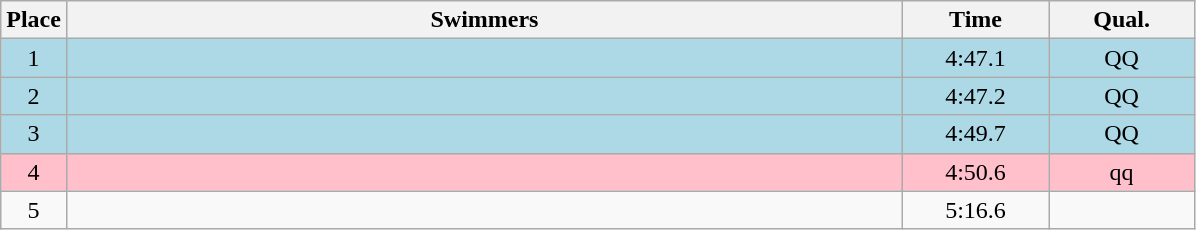<table class=wikitable style="text-align:center">
<tr>
<th>Place</th>
<th width=550>Swimmers</th>
<th width=90>Time</th>
<th width=90>Qual.</th>
</tr>
<tr bgcolor=lightblue>
<td>1</td>
<td align=left></td>
<td>4:47.1</td>
<td>QQ</td>
</tr>
<tr bgcolor=lightblue>
<td>2</td>
<td align=left></td>
<td>4:47.2</td>
<td>QQ</td>
</tr>
<tr bgcolor=lightblue>
<td>3</td>
<td align=left></td>
<td>4:49.7</td>
<td>QQ</td>
</tr>
<tr bgcolor=pink>
<td>4</td>
<td align=left></td>
<td>4:50.6</td>
<td>qq</td>
</tr>
<tr>
<td>5</td>
<td align=left></td>
<td>5:16.6</td>
<td></td>
</tr>
</table>
